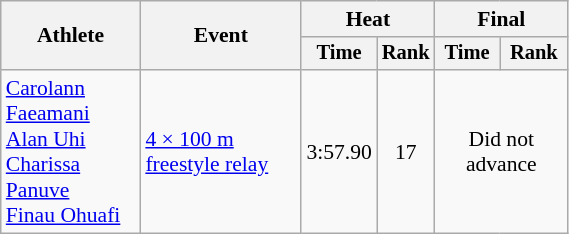<table class="wikitable" style="text-align:center; font-size:90%; width:30%;">
<tr>
<th rowspan="2">Athlete</th>
<th rowspan="2">Event</th>
<th colspan="2">Heat</th>
<th colspan="2">Final</th>
</tr>
<tr style="font-size:95%">
<th>Time</th>
<th>Rank</th>
<th>Time</th>
<th>Rank</th>
</tr>
<tr>
<td align="left"><a href='#'>Carolann Faeamani</a><br><a href='#'>Alan Uhi</a><br><a href='#'>Charissa Panuve</a><br><a href='#'>Finau Ohuafi</a></td>
<td align="left"><a href='#'>4 × 100 m freestyle relay</a></td>
<td>3:57.90</td>
<td>17</td>
<td colspan="2">Did not advance</td>
</tr>
</table>
